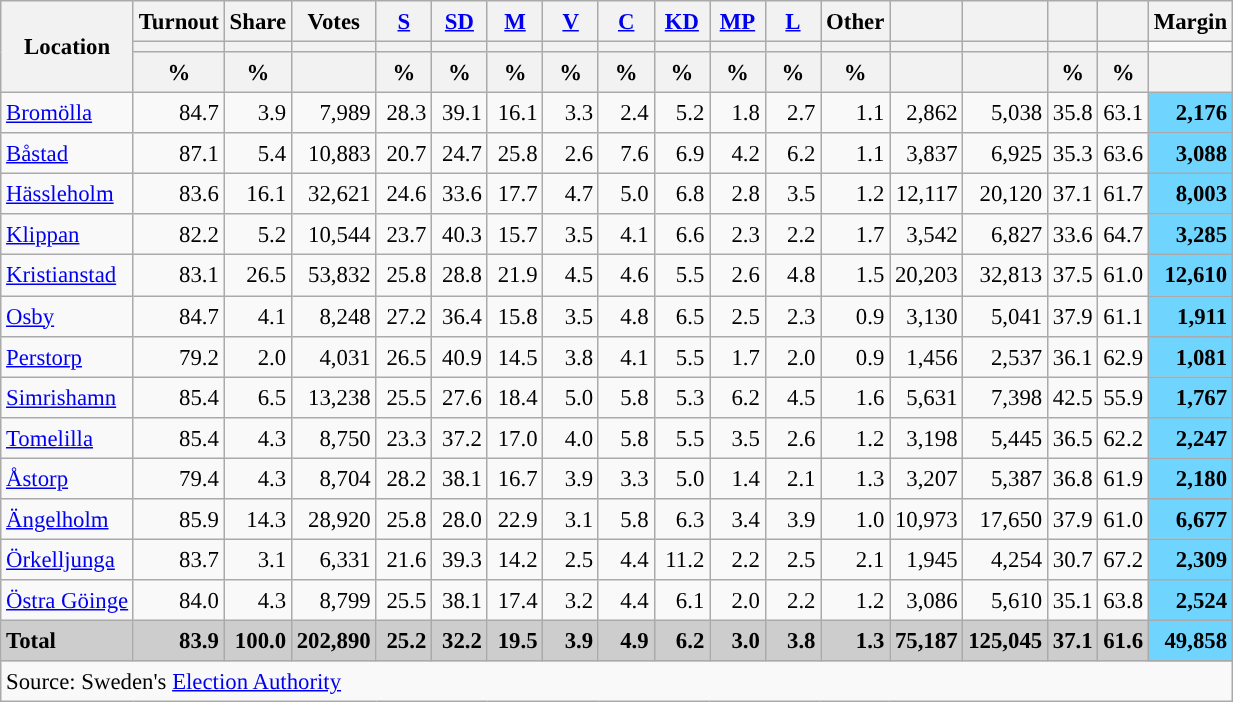<table class="wikitable sortable" style="text-align:right; font-size:95%; line-height:20px;">
<tr>
<th rowspan="3">Location</th>
<th>Turnout</th>
<th>Share</th>
<th>Votes</th>
<th width="30px" class="unsortable"><a href='#'>S</a></th>
<th width="30px" class="unsortable"><a href='#'>SD</a></th>
<th width="30px" class="unsortable"><a href='#'>M</a></th>
<th width="30px" class="unsortable"><a href='#'>V</a></th>
<th width="30px" class="unsortable"><a href='#'>C</a></th>
<th width="30px" class="unsortable"><a href='#'>KD</a></th>
<th width="30px" class="unsortable"><a href='#'>MP</a></th>
<th width="30px" class="unsortable"><a href='#'>L</a></th>
<th width="30px" class="unsortable">Other</th>
<th></th>
<th></th>
<th></th>
<th></th>
<th>Margin</th>
</tr>
<tr>
<th></th>
<th></th>
<th></th>
<th style="background:"></th>
<th style="background:"></th>
<th style="background:"></th>
<th style="background:"></th>
<th style="background:"></th>
<th style="background:"></th>
<th style="background:"></th>
<th style="background:"></th>
<th style="background:"></th>
<th style="background:"></th>
<th style="background:"></th>
<th style="background:"></th>
<th style="background:"></th>
</tr>
<tr>
<th data-sort-type="number">%</th>
<th data-sort-type="number">%</th>
<th></th>
<th data-sort-type="number">%</th>
<th data-sort-type="number">%</th>
<th data-sort-type="number">%</th>
<th data-sort-type="number">%</th>
<th data-sort-type="number">%</th>
<th data-sort-type="number">%</th>
<th data-sort-type="number">%</th>
<th data-sort-type="number">%</th>
<th data-sort-type="number">%</th>
<th data-sort-type="number"></th>
<th data-sort-type="number"></th>
<th data-sort-type="number">%</th>
<th data-sort-type="number">%</th>
<th data-sort-type="number"></th>
</tr>
<tr>
<td align="left"><a href='#'>Bromölla</a></td>
<td>84.7</td>
<td>3.9</td>
<td>7,989</td>
<td>28.3</td>
<td>39.1</td>
<td>16.1</td>
<td>3.3</td>
<td>2.4</td>
<td>5.2</td>
<td>1.8</td>
<td>2.7</td>
<td>1.1</td>
<td>2,862</td>
<td>5,038</td>
<td>35.8</td>
<td>63.1</td>
<td bgcolor=#6fd5fe><strong>2,176</strong></td>
</tr>
<tr>
<td align="left"><a href='#'>Båstad</a></td>
<td>87.1</td>
<td>5.4</td>
<td>10,883</td>
<td>20.7</td>
<td>24.7</td>
<td>25.8</td>
<td>2.6</td>
<td>7.6</td>
<td>6.9</td>
<td>4.2</td>
<td>6.2</td>
<td>1.1</td>
<td>3,837</td>
<td>6,925</td>
<td>35.3</td>
<td>63.6</td>
<td bgcolor=#6fd5fe><strong>3,088</strong></td>
</tr>
<tr>
<td align="left"><a href='#'>Hässleholm</a></td>
<td>83.6</td>
<td>16.1</td>
<td>32,621</td>
<td>24.6</td>
<td>33.6</td>
<td>17.7</td>
<td>4.7</td>
<td>5.0</td>
<td>6.8</td>
<td>2.8</td>
<td>3.5</td>
<td>1.2</td>
<td>12,117</td>
<td>20,120</td>
<td>37.1</td>
<td>61.7</td>
<td bgcolor=#6fd5fe><strong>8,003</strong></td>
</tr>
<tr>
<td align="left"><a href='#'>Klippan</a></td>
<td>82.2</td>
<td>5.2</td>
<td>10,544</td>
<td>23.7</td>
<td>40.3</td>
<td>15.7</td>
<td>3.5</td>
<td>4.1</td>
<td>6.6</td>
<td>2.3</td>
<td>2.2</td>
<td>1.7</td>
<td>3,542</td>
<td>6,827</td>
<td>33.6</td>
<td>64.7</td>
<td bgcolor=#6fd5fe><strong>3,285</strong></td>
</tr>
<tr>
<td align="left"><a href='#'>Kristianstad</a></td>
<td>83.1</td>
<td>26.5</td>
<td>53,832</td>
<td>25.8</td>
<td>28.8</td>
<td>21.9</td>
<td>4.5</td>
<td>4.6</td>
<td>5.5</td>
<td>2.6</td>
<td>4.8</td>
<td>1.5</td>
<td>20,203</td>
<td>32,813</td>
<td>37.5</td>
<td>61.0</td>
<td bgcolor=#6fd5fe><strong>12,610</strong></td>
</tr>
<tr>
<td align="left"><a href='#'>Osby</a></td>
<td>84.7</td>
<td>4.1</td>
<td>8,248</td>
<td>27.2</td>
<td>36.4</td>
<td>15.8</td>
<td>3.5</td>
<td>4.8</td>
<td>6.5</td>
<td>2.5</td>
<td>2.3</td>
<td>0.9</td>
<td>3,130</td>
<td>5,041</td>
<td>37.9</td>
<td>61.1</td>
<td bgcolor=#6fd5fe><strong>1,911</strong></td>
</tr>
<tr>
<td align="left"><a href='#'>Perstorp</a></td>
<td>79.2</td>
<td>2.0</td>
<td>4,031</td>
<td>26.5</td>
<td>40.9</td>
<td>14.5</td>
<td>3.8</td>
<td>4.1</td>
<td>5.5</td>
<td>1.7</td>
<td>2.0</td>
<td>0.9</td>
<td>1,456</td>
<td>2,537</td>
<td>36.1</td>
<td>62.9</td>
<td bgcolor=#6fd5fe><strong>1,081</strong></td>
</tr>
<tr>
<td align="left"><a href='#'>Simrishamn</a></td>
<td>85.4</td>
<td>6.5</td>
<td>13,238</td>
<td>25.5</td>
<td>27.6</td>
<td>18.4</td>
<td>5.0</td>
<td>5.8</td>
<td>5.3</td>
<td>6.2</td>
<td>4.5</td>
<td>1.6</td>
<td>5,631</td>
<td>7,398</td>
<td>42.5</td>
<td>55.9</td>
<td bgcolor=#6fd5fe><strong>1,767</strong></td>
</tr>
<tr>
<td align="left"><a href='#'>Tomelilla</a></td>
<td>85.4</td>
<td>4.3</td>
<td>8,750</td>
<td>23.3</td>
<td>37.2</td>
<td>17.0</td>
<td>4.0</td>
<td>5.8</td>
<td>5.5</td>
<td>3.5</td>
<td>2.6</td>
<td>1.2</td>
<td>3,198</td>
<td>5,445</td>
<td>36.5</td>
<td>62.2</td>
<td bgcolor=#6fd5fe><strong>2,247</strong></td>
</tr>
<tr>
<td align="left"><a href='#'>Åstorp</a></td>
<td>79.4</td>
<td>4.3</td>
<td>8,704</td>
<td>28.2</td>
<td>38.1</td>
<td>16.7</td>
<td>3.9</td>
<td>3.3</td>
<td>5.0</td>
<td>1.4</td>
<td>2.1</td>
<td>1.3</td>
<td>3,207</td>
<td>5,387</td>
<td>36.8</td>
<td>61.9</td>
<td bgcolor=#6fd5fe><strong>2,180</strong></td>
</tr>
<tr>
<td align="left"><a href='#'>Ängelholm</a></td>
<td>85.9</td>
<td>14.3</td>
<td>28,920</td>
<td>25.8</td>
<td>28.0</td>
<td>22.9</td>
<td>3.1</td>
<td>5.8</td>
<td>6.3</td>
<td>3.4</td>
<td>3.9</td>
<td>1.0</td>
<td>10,973</td>
<td>17,650</td>
<td>37.9</td>
<td>61.0</td>
<td bgcolor=#6fd5fe><strong>6,677</strong></td>
</tr>
<tr>
<td align="left"><a href='#'>Örkelljunga</a></td>
<td>83.7</td>
<td>3.1</td>
<td>6,331</td>
<td>21.6</td>
<td>39.3</td>
<td>14.2</td>
<td>2.5</td>
<td>4.4</td>
<td>11.2</td>
<td>2.2</td>
<td>2.5</td>
<td>2.1</td>
<td>1,945</td>
<td>4,254</td>
<td>30.7</td>
<td>67.2</td>
<td bgcolor=#6fd5fe><strong>2,309</strong></td>
</tr>
<tr>
<td align="left"><a href='#'>Östra Göinge</a></td>
<td>84.0</td>
<td>4.3</td>
<td>8,799</td>
<td>25.5</td>
<td>38.1</td>
<td>17.4</td>
<td>3.2</td>
<td>4.4</td>
<td>6.1</td>
<td>2.0</td>
<td>2.2</td>
<td>1.2</td>
<td>3,086</td>
<td>5,610</td>
<td>35.1</td>
<td>63.8</td>
<td bgcolor=#6fd5fe><strong>2,524</strong></td>
</tr>
<tr style="background:#CDCDCD;">
<td align="left"><strong>Total</strong></td>
<td><strong>83.9</strong></td>
<td><strong>100.0</strong></td>
<td><strong>202,890</strong></td>
<td><strong>25.2</strong></td>
<td><strong>32.2</strong></td>
<td><strong>19.5</strong></td>
<td><strong>3.9</strong></td>
<td><strong>4.9</strong></td>
<td><strong>6.2</strong></td>
<td><strong>3.0</strong></td>
<td><strong>3.8</strong></td>
<td><strong>1.3</strong></td>
<td><strong>75,187</strong></td>
<td><strong>125,045</strong></td>
<td><strong>37.1</strong></td>
<td><strong>61.6</strong></td>
<td bgcolor=#6fd5fe><strong>49,858</strong></td>
</tr>
<tr>
<td colspan="18" align="left">Source: Sweden's <a href='#'>Election Authority</a></td>
</tr>
</table>
